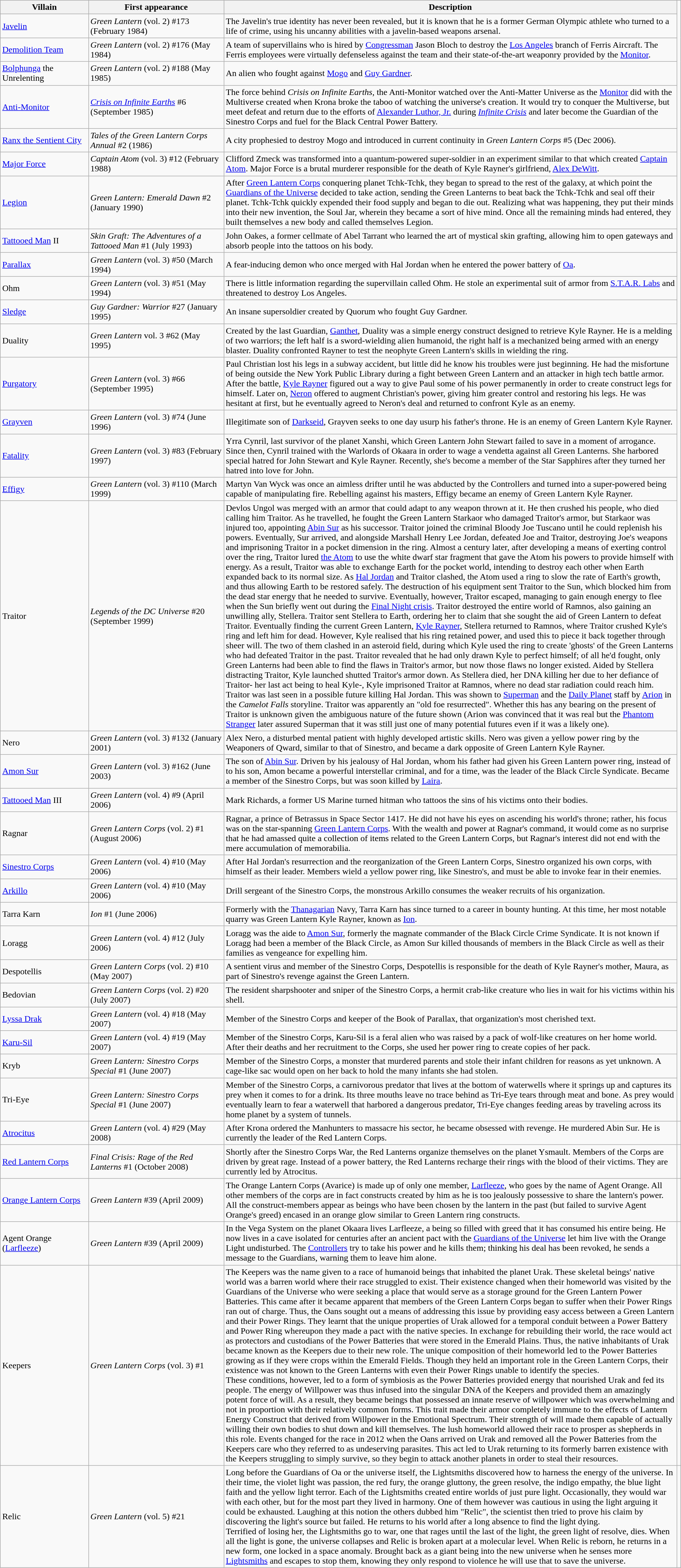<table class="wikitable">
<tr>
<th style="width:13%;">Villain</th>
<th style="width:20%;">First appearance</th>
<th style="width:67%;">Description</th>
</tr>
<tr>
<td><a href='#'>Javelin</a></td>
<td><em>Green Lantern</em> (vol. 2) #173 (February 1984)</td>
<td>The Javelin's true identity has never been revealed, but it is known that he is a former German Olympic athlete who turned to a life of crime, using his uncanny abilities with a javelin-based weapons arsenal.</td>
</tr>
<tr>
<td><a href='#'>Demolition Team</a></td>
<td><em>Green Lantern</em> (vol. 2) #176 (May 1984)</td>
<td>A team of supervillains who is hired by <a href='#'>Congressman</a> Jason Bloch to destroy the <a href='#'>Los Angeles</a> branch of Ferris Aircraft. The Ferris employees were virtually defenseless against the team and their state-of-the-art weaponry provided by the <a href='#'>Monitor</a>.</td>
</tr>
<tr>
<td><a href='#'>Bolphunga</a> the Unrelenting</td>
<td><em>Green Lantern</em> (vol. 2) #188 (May 1985)</td>
<td>An alien who fought against <a href='#'>Mogo</a> and <a href='#'>Guy Gardner</a>.</td>
</tr>
<tr>
<td><a href='#'>Anti-Monitor</a></td>
<td><em><a href='#'>Crisis on Infinite Earths</a></em> #6 (September 1985)</td>
<td>The force behind <em>Crisis on Infinite Earths</em>, the Anti-Monitor watched over the Anti-Matter Universe as the <a href='#'>Monitor</a> did with the Multiverse created when Krona broke the taboo of watching the universe's creation. It would try to conquer the Multiverse, but meet defeat and return due to the efforts of <a href='#'>Alexander Luthor, Jr.</a> during <em><a href='#'>Infinite Crisis</a></em> and later become the Guardian of the Sinestro Corps and fuel for the Black Central Power Battery.</td>
</tr>
<tr>
<td><a href='#'>Ranx the Sentient City</a></td>
<td><em>Tales of the Green Lantern Corps Annual</em> #2 (1986)</td>
<td>A city prophesied to destroy Mogo and introduced in current continuity in <em>Green Lantern Corps</em> #5 (Dec 2006).</td>
</tr>
<tr>
<td><a href='#'>Major Force</a></td>
<td><em>Captain Atom</em> (vol. 3) #12 (February 1988)</td>
<td>Clifford Zmeck was transformed into a quantum-powered super-soldier in an experiment similar to that which created <a href='#'>Captain Atom</a>. Major Force is a brutal murderer responsible for the death of Kyle Rayner's girlfriend, <a href='#'>Alex DeWitt</a>.</td>
</tr>
<tr>
<td><a href='#'>Legion</a></td>
<td><em>Green Lantern: Emerald Dawn</em> #2 (January 1990)</td>
<td>After <a href='#'>Green Lantern Corps</a> conquering planet Tchk-Tchk, they began to spread to the rest of the galaxy, at which point the <a href='#'>Guardians of the Universe</a> decided to take action, sending the Green Lanterns to beat back the Tchk-Tchk and seal off their planet. Tchk-Tchk quickly expended their food supply and began to die out. Realizing what was happening, they put their minds into their new invention, the Soul Jar, wherein they became a sort of hive mind. Once all the remaining minds had entered, they built themselves a new body and called themselves Legion.</td>
</tr>
<tr>
<td><a href='#'>Tattooed Man</a> II</td>
<td><em>Skin Graft: The Adventures of a Tattooed Man</em> #1 (July 1993)</td>
<td>John Oakes, a former cellmate of Abel Tarrant who learned the art of mystical skin grafting, allowing him to open gateways and absorb people into the tattoos on his body.</td>
</tr>
<tr>
<td><a href='#'>Parallax</a></td>
<td><em>Green Lantern</em> (vol. 3) #50 (March 1994)</td>
<td>A fear-inducing demon who once merged with Hal Jordan when he entered the power battery of <a href='#'>Oa</a>.</td>
</tr>
<tr>
<td>Ohm</td>
<td><em>Green Lantern</em> (vol. 3) #51 (May 1994)</td>
<td>There is little information regarding the supervillain called Ohm. He stole an experimental suit of armor from <a href='#'>S.T.A.R. Labs</a> and threatened to destroy Los Angeles.</td>
</tr>
<tr>
<td><a href='#'>Sledge</a></td>
<td><em>Guy Gardner: Warrior</em> #27 (January 1995)</td>
<td>An insane supersoldier created by Quorum who fought Guy Gardner.</td>
</tr>
<tr>
<td>Duality</td>
<td><em>Green Lantern</em> vol. 3 #62 (May 1995)</td>
<td>Created by the last Guardian, <a href='#'>Ganthet</a>, Duality was a simple energy construct designed to retrieve Kyle Rayner. He is a melding of two warriors; the left half is a sword-wielding alien humanoid, the right half is a mechanized being armed with an energy blaster. Duality confronted Rayner to test the neophyte Green Lantern's skills in wielding the ring.</td>
</tr>
<tr>
<td><a href='#'>Purgatory</a></td>
<td><em>Green Lantern</em> (vol. 3) #66 (September 1995)</td>
<td>Paul Christian lost his legs in a subway accident, but little did he know his troubles were just beginning. He had the misfortune of being outside the New York Public Library during a fight between Green Lantern and an attacker in high tech battle armor. After the battle, <a href='#'>Kyle Rayner</a> figured out a way to give Paul some of his power permanently in order to create construct legs for himself. Later on, <a href='#'>Neron</a> offered to augment Christian's power, giving him greater control and restoring his legs. He was hesitant at first, but he eventually agreed to Neron's deal and returned to confront Kyle as an enemy.</td>
</tr>
<tr>
<td><a href='#'>Grayven</a></td>
<td><em>Green Lantern</em> (vol. 3) #74 (June 1996)</td>
<td>Illegitimate son of <a href='#'>Darkseid</a>, Grayven seeks to one day usurp his father's throne. He is an enemy of Green Lantern Kyle Rayner.</td>
</tr>
<tr>
<td><a href='#'>Fatality</a></td>
<td><em>Green Lantern</em> (vol. 3) #83 (February 1997)</td>
<td>Yrra Cynril, last survivor of the planet Xanshi, which Green Lantern John Stewart failed to save in a moment of arrogance. Since then, Cynril trained with the Warlords of Okaara in order to wage a vendetta against all Green Lanterns. She harbored special hatred for John Stewart and Kyle Rayner. Recently, she's become a member of the Star Sapphires after they turned her hatred into love for John.</td>
</tr>
<tr>
<td><a href='#'>Effigy</a></td>
<td><em>Green Lantern</em> (vol. 3) #110 (March 1999)</td>
<td>Martyn Van Wyck was once an aimless drifter until he was abducted by the Controllers and turned into a super-powered being capable of manipulating fire. Rebelling against his masters, Effigy became an enemy of Green Lantern Kyle Rayner.</td>
</tr>
<tr>
<td>Traitor</td>
<td><em>Legends of the DC Universe</em> #20 (September 1999)</td>
<td>Devlos Ungol was merged with an armor that could adapt to any weapon thrown at it. He then crushed his people, who died calling him Traitor. As he travelled, he fought the Green Lantern Starkaor who damaged Traitor's armor, but Starkaor was injured too, appointing <a href='#'>Abin Sur</a> as his successor. Traitor joined the criminal Bloody Joe Tuscano until he could replenish his powers. Eventually, Sur arrived, and alongside Marshall Henry Lee Jordan, defeated Joe and Traitor, destroying Joe's weapons and imprisoning Traitor in a pocket dimension in the ring. Almost a century later, after developing a means of exerting control over the ring, Traitor lured <a href='#'>the Atom</a> to use the white dwarf star fragment that gave the Atom his powers to provide himself with energy. As a result, Traitor was able to exchange Earth for the pocket world, intending to destroy each other when Earth expanded back to its normal size. As <a href='#'>Hal Jordan</a> and Traitor clashed, the Atom used a ring to slow the rate of Earth's growth, and thus allowing Earth to be restored safely. The destruction of his equipment sent Traitor to the Sun, which blocked him from the dead star energy that he needed to survive. Eventually, however, Traitor escaped, managing to gain enough energy to flee when the Sun briefly went out during the <a href='#'>Final Night crisis</a>. Traitor destroyed the entire world of Ramnos, also gaining an unwilling ally, Stellera. Traitor sent Stellera to Earth, ordering her to claim that she sought the aid of Green Lantern to defeat Traitor. Eventually finding the current Green Lantern, <a href='#'>Kyle Rayner</a>, Stellera returned to Ramnos, where Traitor crushed Kyle's ring and left him for dead. However, Kyle realised that his ring retained power, and used this to piece it back together through sheer will. The two of them clashed in an asteroid field, during which Kyle used the ring to create 'ghosts' of the Green Lanterns who had defeated Traitor in the past. Traitor revealed that he had only drawn Kyle to perfect himself; of all he'd fought, only Green Lanterns had been able to find the flaws in Traitor's armor, but now those flaws no longer existed. Aided by Stellera distracting Traitor, Kyle launched shutted Traitor's armor down. As Stellera died, her DNA killing her due to her defiance of Traitor- her last act being to heal Kyle-, Kyle imprisoned Traitor at Ramnos, where no dead star radiation could reach him. Traitor was last seen in a possible future killing Hal Jordan. This was shown to <a href='#'>Superman</a> and the <a href='#'>Daily Planet</a> staff by <a href='#'>Arion</a> in the <em>Camelot Falls</em> storyline. Traitor was apparently an "old foe resurrected". Whether this has any bearing on the present of Traitor is unknown given the ambiguous nature of the future shown (Arion was convinced that it was real but the <a href='#'>Phantom Stranger</a> later assured Superman that it was still just one of many potential futures even if it was a likely one).</td>
</tr>
<tr>
<td>Nero</td>
<td><em>Green Lantern</em> (vol. 3) #132 (January 2001)</td>
<td>Alex Nero, a disturbed mental patient with highly developed artistic skills. Nero was given a yellow power ring by the Weaponers of Qward, similar to that of Sinestro, and became a dark opposite of Green Lantern Kyle Rayner.</td>
</tr>
<tr>
<td><a href='#'>Amon Sur</a></td>
<td><em>Green Lantern</em> (vol. 3) #162 (June 2003)</td>
<td>The son of <a href='#'>Abin Sur</a>. Driven by his jealousy of Hal Jordan, whom his father had given his Green Lantern power ring, instead of to his son, Amon became a powerful interstellar criminal, and for a time, was the leader of the Black Circle Syndicate. Became a member of the Sinestro Corps, but was soon killed by <a href='#'>Laira</a>.</td>
</tr>
<tr>
<td><a href='#'>Tattooed Man</a> III</td>
<td><em>Green Lantern</em> (vol. 4) #9 (April 2006)</td>
<td>Mark Richards, a former US Marine turned hitman who tattoos the sins of his victims onto their bodies.</td>
</tr>
<tr>
<td>Ragnar</td>
<td><em>Green Lantern Corps</em> (vol. 2) #1 (August 2006)</td>
<td>Ragnar, a prince of Betrassus in Space Sector 1417. He did not have his eyes on ascending his world's throne; rather, his focus was on the star-spanning <a href='#'>Green Lantern Corps</a>. With the wealth and power at Ragnar's command, it would come as no surprise that he had amassed quite a collection of items related to the Green Lantern Corps, but Ragnar's interest did not end with the mere accumulation of memorabilia.</td>
</tr>
<tr>
<td><a href='#'>Sinestro Corps</a></td>
<td><em>Green Lantern</em> (vol. 4) #10 (May 2006)</td>
<td>After Hal Jordan's resurrection and the reorganization of the Green Lantern Corps, Sinestro organized his own corps, with himself as their leader. Members wield a yellow power ring, like Sinestro's, and must be able to invoke fear in their enemies.</td>
</tr>
<tr>
<td><a href='#'>Arkillo</a></td>
<td><em>Green Lantern</em> (vol. 4) #10 (May 2006)</td>
<td>Drill sergeant of the Sinestro Corps, the monstrous Arkillo consumes the weaker recruits of his organization.</td>
</tr>
<tr>
<td>Tarra Karn</td>
<td><em>Ion</em> #1 (June 2006)</td>
<td>Formerly with the <a href='#'>Thanagarian</a> Navy, Tarra Karn has since turned to a career in bounty hunting. At this time, her most notable quarry was Green Lantern Kyle Rayner, known as <a href='#'>Ion</a>.</td>
</tr>
<tr>
<td>Loragg</td>
<td><em>Green Lantern</em> (vol. 4) #12 (July 2006)</td>
<td>Loragg was the aide to <a href='#'>Amon Sur</a>, formerly the magnate commander of the Black Circle Crime Syndicate. It is not known if Loragg had been a member of the Black Circle, as Amon Sur killed thousands of members in the Black Circle as well as their families as vengeance for expelling him.</td>
</tr>
<tr>
<td>Despotellis</td>
<td><em>Green Lantern Corps</em> (vol. 2) #10 (May 2007)</td>
<td>A sentient virus and member of the Sinestro Corps, Despotellis is responsible for the death of Kyle Rayner's mother, Maura, as part of Sinestro's revenge against the Green Lantern.</td>
</tr>
<tr>
<td>Bedovian</td>
<td><em>Green Lantern Corps</em> (vol. 2) #20 (July 2007)</td>
<td>The resident sharpshooter and sniper of the Sinestro Corps, a hermit crab-like creature who lies in wait for his victims within his shell.</td>
</tr>
<tr>
<td><a href='#'>Lyssa Drak</a></td>
<td><em>Green Lantern</em> (vol. 4) #18 (May 2007)</td>
<td>Member of the Sinestro Corps and keeper of the Book of Parallax, that organization's most cherished text.</td>
</tr>
<tr>
<td><a href='#'>Karu-Sil</a></td>
<td><em>Green Lantern</em> (vol. 4) #19 (May 2007)</td>
<td>Member of the Sinestro Corps, Karu-Sil is a feral alien who was raised by a pack of wolf-like creatures on her home world. After their deaths and her recruitment to the Corps, she used her power ring to create copies of her pack.</td>
</tr>
<tr>
<td>Kryb</td>
<td><em>Green Lantern: Sinestro Corps Special</em> #1 (June 2007)</td>
<td>Member of the Sinestro Corps, a monster that murdered parents and stole their infant children for reasons as yet unknown. A cage-like sac would open on her back to hold the many infants she had stolen.</td>
</tr>
<tr>
<td>Tri-Eye</td>
<td><em>Green Lantern: Sinestro Corps Special</em> #1 (June 2007)</td>
<td>Member of the Sinestro Corps, a carnivorous predator that lives at the bottom of waterwells where it springs up and captures its prey when it comes to for a drink. Its three mouths leave no trace behind as Tri-Eye tears through meat and bone. As prey would eventually learn to fear a waterwell that harbored a dangerous predator, Tri-Eye changes feeding areas by traveling across its home planet by a system of tunnels.</td>
</tr>
<tr>
<td><a href='#'>Atrocitus</a></td>
<td><em>Green Lantern</em> (vol. 4) #29 (May 2008)</td>
<td>After Krona ordered the Manhunters to massacre his sector, he became obsessed with revenge. He murdered Abin Sur. He is currently the leader of the Red Lantern Corps.</td>
<td></td>
</tr>
<tr>
<td><a href='#'>Red Lantern Corps</a></td>
<td><em>Final Crisis: Rage of the Red Lanterns</em> #1 (October 2008)</td>
<td>Shortly after the Sinestro Corps War, the Red Lanterns organize themselves on the planet Ysmault. Members of the Corps are driven by great rage. Instead of a power battery, the Red Lanterns recharge their rings with the blood of their victims. They are currently led by Atrocitus.</td>
<td></td>
</tr>
<tr>
<td><a href='#'>Orange Lantern Corps</a></td>
<td><em>Green Lantern</em> #39 (April 2009)</td>
<td>The Orange Lantern Corps (Avarice) is made up of only one member, <a href='#'>Larfleeze</a>, who goes by the name of Agent Orange. All other members of the corps are in fact constructs created by him as he is too jealously possessive to share the lantern's power. All the construct-members appear as beings who have been chosen by the lantern in the past (but failed to survive Agent Orange's greed) encased in an orange glow similar to Green Lantern ring constructs.</td>
<td></td>
</tr>
<tr>
<td>Agent Orange (<a href='#'>Larfleeze</a>)</td>
<td><em>Green Lantern</em> #39 (April 2009)</td>
<td>In the Vega System on the planet Okaara lives Larfleeze, a being so filled with greed that it has consumed his entire being. He now lives in a cave isolated for centuries after an ancient pact with the <a href='#'>Guardians of the Universe</a> let him live with the Orange Light undisturbed. The <a href='#'>Controllers</a> try to take his power and he kills them; thinking his deal has been revoked, he sends a message to the Guardians, warning them to leave him alone.</td>
<td></td>
</tr>
<tr>
<td>Keepers</td>
<td><em>Green Lantern Corps</em> (vol. 3) #1</td>
<td>The Keepers was the name given to a race of humanoid beings that inhabited the planet Urak. These skeletal beings' native world was a barren world where their race struggled to exist. Their existence changed when their homeworld was visited by the Guardians of the Universe who were seeking a place that would serve as a storage ground for the Green Lantern Power Batteries. This came after it became apparent that members of the Green Lantern Corps began to suffer when their Power Rings ran out of charge. Thus, the Oans sought out a means of addressing this issue by providing easy access between a Green Lantern and their Power Rings. They learnt that the unique properties of Urak allowed for a temporal conduit between a Power Battery and Power Ring whereupon they made a pact with the native species. In exchange for rebuilding their world, the race would act as protectors and custodians of the Power Batteries that were stored in the Emerald Plains. Thus, the native inhabitants of Urak became known as the Keepers due to their new role. The unique composition of their homeworld led to the Power Batteries growing as if they were crops within the Emerald Fields. Though they held an important role in the Green Lantern Corps, their existence was not known to the Green Lanterns with even their Power Rings unable to identify the species.<br>These conditions, however, led to a form of symbiosis as the Power Batteries provided energy that nourished Urak and fed its people. The energy of Willpower was thus infused into the singular DNA of the Keepers and provided them an amazingly potent force of will. As a result, they became beings that possessed an innate reserve of willpower which was overwhelming and not in proportion with their relatively common forms. This trait made their armor completely immune to the effects of Lantern Energy Construct that derived from Willpower in the Emotional Spectrum. Their strength of will made them capable of actually willing their own bodies to shut down and kill themselves. The lush homeworld allowed their race to prosper as shepherds in this role. Events changed for the race in 2012 when the Oans arrived on Urak and removed all the Power Batteries from the Keepers care who they referred to as undeserving parasites. This act led to Urak returning to its formerly barren existence with the Keepers struggling to simply survive, so they begin to attack another planets in order to steal their resources.</td>
<td></td>
</tr>
<tr>
<td>Relic</td>
<td><em>Green Lantern</em> (vol. 5) #21</td>
<td>Long before the Guardians of Oa or the universe itself, the Lightsmiths discovered how to harness the energy of the universe. In their time, the violet light was passion, the red fury, the orange gluttony, the green resolve, the indigo empathy, the blue light faith and the yellow light terror. Each of the Lightsmiths created entire worlds of just pure light. Occasionally, they would war with each other, but for the most part they lived in harmony. One of them however was cautious in using the light arguing it could be exhausted. Laughing at this notion the others dubbed him "Relic", the scientist then tried to prove his claim by discovering the light's source but failed. He returns to his world after a long absence to find the light dying.<br>Terrified of losing her, the Lightsmiths go to war, one that rages until the last of the light, the green light of resolve, dies. When all the light is gone, the universe collapses and Relic is broken apart at a molecular level. When Relic is reborn, he returns in a new form, one locked in a space anomaly. Brought back as a giant being into the new universe when he senses more <a href='#'>Lightsmiths</a> and escapes to stop them, knowing they only respond to violence he will use that to save the universe.</td>
</tr>
</table>
